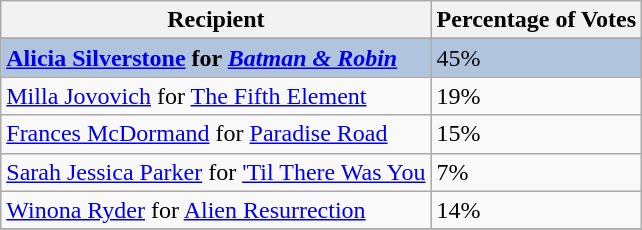<table class="wikitable sortable plainrowheaders">
<tr>
<th>Recipient</th>
<th>Percentage of Votes</th>
</tr>
<tr>
</tr>
<tr style="background:#B0C4DE;">
<td><strong><a href='#'>Alicia Silverstone</a> for <em><a href='#'>Batman & Robin</a><strong><em></td>
<td></strong>45%<strong></td>
</tr>
<tr>
<td><a href='#'>Milla Jovovich</a> for </em><a href='#'>The Fifth Element</a><em></td>
<td>19%</td>
</tr>
<tr>
<td><a href='#'>Frances McDormand</a> for </em><a href='#'>Paradise Road</a><em></td>
<td>15%</td>
</tr>
<tr>
<td><a href='#'>Sarah Jessica Parker</a> for </em><a href='#'>'Til There Was You</a><em></td>
<td>7%</td>
</tr>
<tr>
<td><a href='#'>Winona Ryder</a> for </em><a href='#'>Alien Resurrection</a><em></td>
<td>14%</td>
</tr>
<tr>
</tr>
</table>
